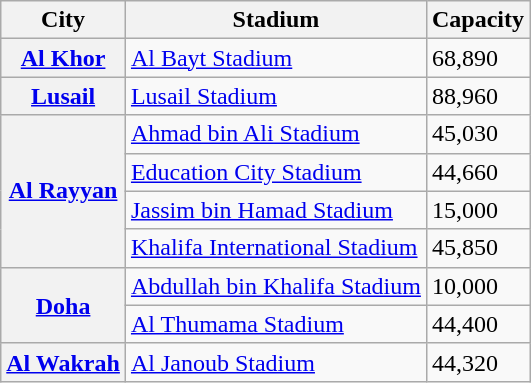<table class="wikitable sortable">
<tr>
<th class="unsortable">City</th>
<th>Stadium</th>
<th>Capacity</th>
</tr>
<tr>
<th><a href='#'>Al Khor</a></th>
<td><a href='#'>Al Bayt Stadium</a></td>
<td>68,890</td>
</tr>
<tr>
<th><a href='#'>Lusail</a></th>
<td><a href='#'>Lusail Stadium</a></td>
<td>88,960</td>
</tr>
<tr>
<th rowspan="4"><a href='#'>Al Rayyan</a></th>
<td><a href='#'>Ahmad bin Ali Stadium</a></td>
<td>45,030</td>
</tr>
<tr>
<td><a href='#'>Education City Stadium</a></td>
<td>44,660</td>
</tr>
<tr>
<td><a href='#'>Jassim bin Hamad Stadium</a></td>
<td>15,000</td>
</tr>
<tr>
<td><a href='#'>Khalifa International Stadium</a></td>
<td>45,850</td>
</tr>
<tr>
<th rowspan="2"><a href='#'>Doha</a></th>
<td><a href='#'>Abdullah bin Khalifa Stadium</a></td>
<td>10,000</td>
</tr>
<tr>
<td><a href='#'>Al Thumama Stadium</a></td>
<td>44,400</td>
</tr>
<tr>
<th><a href='#'>Al Wakrah</a></th>
<td><a href='#'>Al Janoub Stadium</a></td>
<td>44,320</td>
</tr>
</table>
